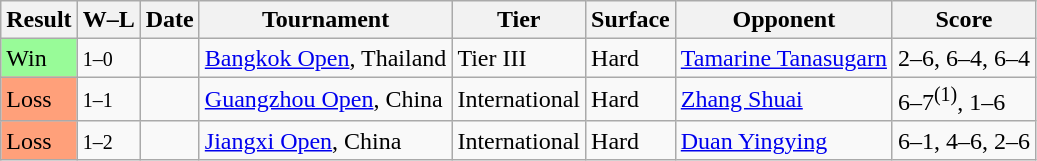<table class="sortable wikitable">
<tr>
<th>Result</th>
<th class="unsortable">W–L</th>
<th>Date</th>
<th>Tournament</th>
<th>Tier</th>
<th>Surface</th>
<th>Opponent</th>
<th class="unsortable">Score</th>
</tr>
<tr>
<td style="background:#98fb98;">Win</td>
<td><small>1–0</small></td>
<td><a href='#'></a></td>
<td><a href='#'>Bangkok Open</a>, Thailand</td>
<td>Tier III</td>
<td>Hard</td>
<td> <a href='#'>Tamarine Tanasugarn</a></td>
<td>2–6, 6–4, 6–4</td>
</tr>
<tr>
<td style="background:#ffa07a;">Loss</td>
<td><small>1–1</small></td>
<td><a href='#'></a></td>
<td><a href='#'>Guangzhou Open</a>, China</td>
<td>International</td>
<td>Hard</td>
<td> <a href='#'>Zhang Shuai</a></td>
<td>6–7<sup>(1)</sup>, 1–6</td>
</tr>
<tr>
<td style="background:#ffa07a;">Loss</td>
<td><small>1–2</small></td>
<td><a href='#'></a></td>
<td><a href='#'>Jiangxi Open</a>, China</td>
<td>International</td>
<td>Hard</td>
<td> <a href='#'>Duan Yingying</a></td>
<td>6–1, 4–6, 2–6</td>
</tr>
</table>
